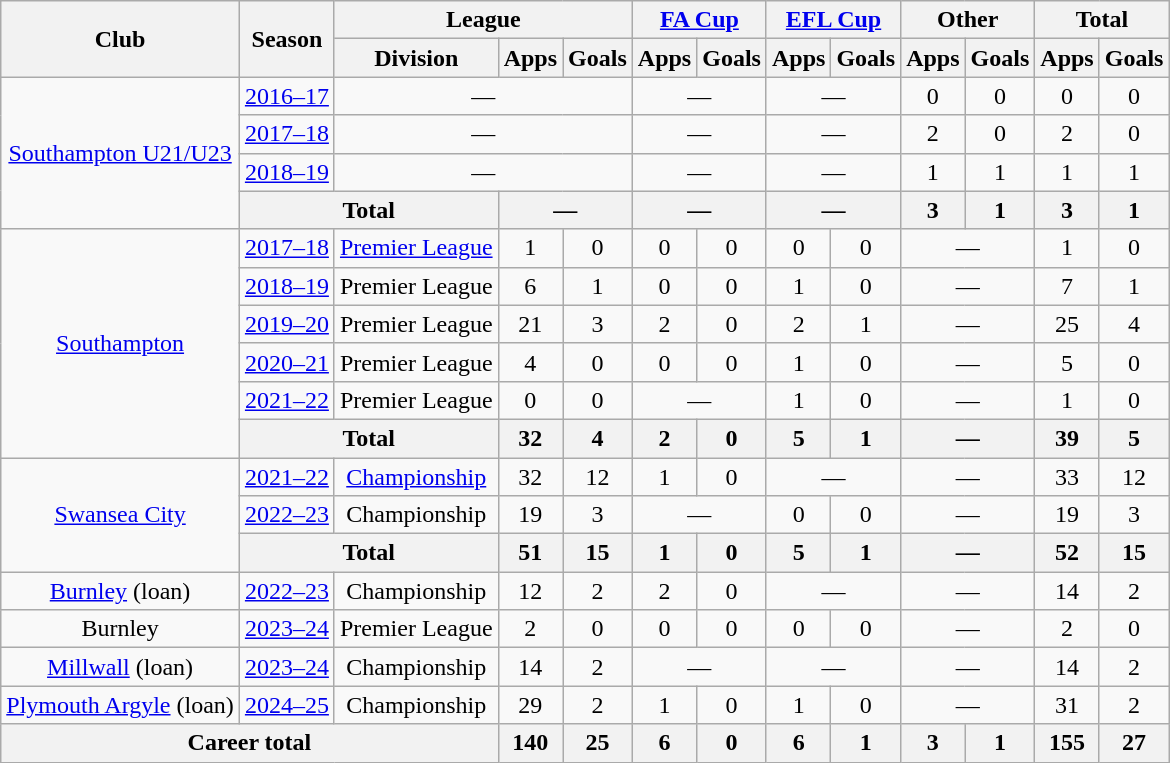<table class=wikitable style=text-align:center>
<tr>
<th rowspan="2">Club</th>
<th rowspan="2">Season</th>
<th colspan="3">League</th>
<th colspan="2"><a href='#'>FA Cup</a></th>
<th colspan="2"><a href='#'>EFL Cup</a></th>
<th colspan="2">Other</th>
<th colspan="2">Total</th>
</tr>
<tr>
<th>Division</th>
<th>Apps</th>
<th>Goals</th>
<th>Apps</th>
<th>Goals</th>
<th>Apps</th>
<th>Goals</th>
<th>Apps</th>
<th>Goals</th>
<th>Apps</th>
<th>Goals</th>
</tr>
<tr>
<td rowspan="4"><a href='#'>Southampton U21/U23</a></td>
<td><a href='#'>2016–17</a></td>
<td colspan="3">—</td>
<td colspan="2">—</td>
<td colspan="2">—</td>
<td>0</td>
<td>0</td>
<td>0</td>
<td>0</td>
</tr>
<tr>
<td><a href='#'>2017–18</a></td>
<td colspan="3">—</td>
<td colspan="2">—</td>
<td colspan="2">—</td>
<td>2</td>
<td>0</td>
<td>2</td>
<td>0</td>
</tr>
<tr>
<td><a href='#'>2018–19</a></td>
<td colspan="3">—</td>
<td colspan="2">—</td>
<td colspan="2">—</td>
<td>1</td>
<td>1</td>
<td>1</td>
<td>1</td>
</tr>
<tr>
<th colspan="2">Total</th>
<th colspan="2">—</th>
<th colspan="2">—</th>
<th colspan="2">—</th>
<th>3</th>
<th>1</th>
<th>3</th>
<th>1</th>
</tr>
<tr>
<td rowspan="6"><a href='#'>Southampton</a></td>
<td><a href='#'>2017–18</a></td>
<td><a href='#'>Premier League</a></td>
<td>1</td>
<td>0</td>
<td>0</td>
<td>0</td>
<td>0</td>
<td>0</td>
<td colspan="2">—</td>
<td>1</td>
<td>0</td>
</tr>
<tr>
<td><a href='#'>2018–19</a></td>
<td>Premier League</td>
<td>6</td>
<td>1</td>
<td>0</td>
<td>0</td>
<td>1</td>
<td>0</td>
<td colspan="2">—</td>
<td>7</td>
<td>1</td>
</tr>
<tr>
<td><a href='#'>2019–20</a></td>
<td>Premier League</td>
<td>21</td>
<td>3</td>
<td>2</td>
<td>0</td>
<td>2</td>
<td>1</td>
<td colspan="2">—</td>
<td>25</td>
<td>4</td>
</tr>
<tr>
<td><a href='#'>2020–21</a></td>
<td>Premier League</td>
<td>4</td>
<td>0</td>
<td>0</td>
<td>0</td>
<td>1</td>
<td>0</td>
<td colspan="2">—</td>
<td>5</td>
<td>0</td>
</tr>
<tr>
<td><a href='#'>2021–22</a></td>
<td>Premier League</td>
<td>0</td>
<td>0</td>
<td colspan="2">—</td>
<td>1</td>
<td>0</td>
<td colspan="2">—</td>
<td>1</td>
<td>0</td>
</tr>
<tr>
<th colspan="2">Total</th>
<th>32</th>
<th>4</th>
<th>2</th>
<th>0</th>
<th>5</th>
<th>1</th>
<th colspan="2">—</th>
<th>39</th>
<th>5</th>
</tr>
<tr>
<td rowspan="3"><a href='#'>Swansea City</a></td>
<td><a href='#'>2021–22</a></td>
<td><a href='#'>Championship</a></td>
<td>32</td>
<td>12</td>
<td>1</td>
<td>0</td>
<td colspan="2">—</td>
<td colspan="2">—</td>
<td>33</td>
<td>12</td>
</tr>
<tr>
<td><a href='#'>2022–23</a></td>
<td>Championship</td>
<td>19</td>
<td>3</td>
<td colspan="2">—</td>
<td>0</td>
<td>0</td>
<td colspan="2">—</td>
<td>19</td>
<td>3</td>
</tr>
<tr>
<th colspan="2">Total</th>
<th>51</th>
<th>15</th>
<th>1</th>
<th>0</th>
<th>5</th>
<th>1</th>
<th colspan="2">—</th>
<th>52</th>
<th>15</th>
</tr>
<tr>
<td><a href='#'>Burnley</a> (loan)</td>
<td><a href='#'>2022–23</a></td>
<td>Championship</td>
<td>12</td>
<td>2</td>
<td>2</td>
<td>0</td>
<td colspan="2">—</td>
<td colspan="2">—</td>
<td>14</td>
<td>2</td>
</tr>
<tr>
<td>Burnley</td>
<td><a href='#'>2023–24</a></td>
<td>Premier League</td>
<td>2</td>
<td>0</td>
<td>0</td>
<td>0</td>
<td>0</td>
<td>0</td>
<td colspan="2">—</td>
<td>2</td>
<td>0</td>
</tr>
<tr>
<td><a href='#'>Millwall</a> (loan)</td>
<td><a href='#'>2023–24</a></td>
<td>Championship</td>
<td>14</td>
<td>2</td>
<td colspan="2">—</td>
<td colspan="2">—</td>
<td colspan="2">—</td>
<td>14</td>
<td>2</td>
</tr>
<tr>
<td><a href='#'>Plymouth Argyle</a> (loan)</td>
<td><a href='#'>2024–25</a></td>
<td>Championship</td>
<td>29</td>
<td>2</td>
<td>1</td>
<td>0</td>
<td>1</td>
<td>0</td>
<td colspan="2">—</td>
<td>31</td>
<td>2</td>
</tr>
<tr>
<th colspan="3">Career total</th>
<th>140</th>
<th>25</th>
<th>6</th>
<th>0</th>
<th>6</th>
<th>1</th>
<th>3</th>
<th>1</th>
<th>155</th>
<th>27</th>
</tr>
</table>
